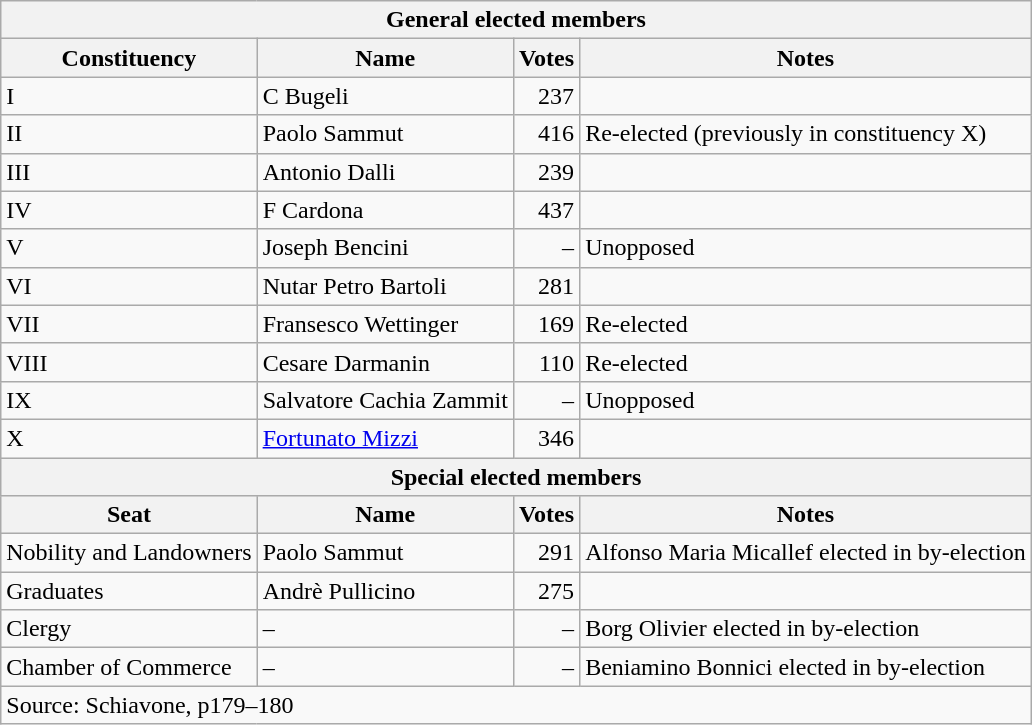<table class=wikitable style=text-align:left>
<tr>
<th colspan=4>General elected members</th>
</tr>
<tr>
<th>Constituency</th>
<th>Name</th>
<th>Votes</th>
<th>Notes</th>
</tr>
<tr>
<td>I</td>
<td>C Bugeli</td>
<td align=right>237</td>
<td></td>
</tr>
<tr>
<td>II</td>
<td>Paolo Sammut</td>
<td align=right>416</td>
<td>Re-elected (previously in constituency X)</td>
</tr>
<tr>
<td>III</td>
<td>Antonio Dalli</td>
<td align=right>239</td>
<td></td>
</tr>
<tr>
<td>IV</td>
<td>F Cardona</td>
<td align=right>437</td>
<td></td>
</tr>
<tr>
<td>V</td>
<td>Joseph Bencini</td>
<td align=right>–</td>
<td>Unopposed</td>
</tr>
<tr>
<td>VI</td>
<td>Nutar Petro Bartoli</td>
<td align=right>281</td>
<td></td>
</tr>
<tr>
<td>VII</td>
<td>Fransesco Wettinger</td>
<td align=right>169</td>
<td>Re-elected</td>
</tr>
<tr>
<td>VIII</td>
<td>Cesare Darmanin</td>
<td align=right>110</td>
<td>Re-elected</td>
</tr>
<tr>
<td>IX</td>
<td>Salvatore Cachia Zammit</td>
<td align=right>–</td>
<td>Unopposed</td>
</tr>
<tr>
<td>X</td>
<td><a href='#'>Fortunato Mizzi</a></td>
<td align=right>346</td>
<td></td>
</tr>
<tr>
<th colspan=4>Special elected members</th>
</tr>
<tr>
<th>Seat</th>
<th>Name</th>
<th>Votes</th>
<th>Notes</th>
</tr>
<tr>
<td>Nobility and Landowners</td>
<td>Paolo Sammut</td>
<td align=right>291</td>
<td>Alfonso Maria Micallef elected in by-election</td>
</tr>
<tr>
<td>Graduates</td>
<td>Andrè Pullicino</td>
<td align=right>275</td>
<td></td>
</tr>
<tr>
<td>Clergy</td>
<td>–</td>
<td align=right>–</td>
<td>Borg Olivier elected in by-election</td>
</tr>
<tr>
<td>Chamber of Commerce</td>
<td>–</td>
<td align=right>–</td>
<td>Beniamino Bonnici elected in by-election</td>
</tr>
<tr>
<td colspan=4>Source: Schiavone, p179–180</td>
</tr>
</table>
